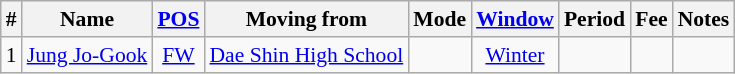<table class="wikitable sortable" style="text-align: center; font-size:90%;">
<tr>
<th>#</th>
<th>Name</th>
<th><a href='#'>POS</a></th>
<th>Moving from</th>
<th>Mode</th>
<th><a href='#'>Window</a></th>
<th>Period</th>
<th>Fee</th>
<th>Notes</th>
</tr>
<tr>
<td>1</td>
<td align=left> <a href='#'>Jung Jo-Gook</a></td>
<td><a href='#'>FW</a></td>
<td align=left> <a href='#'>Dae Shin High School</a></td>
<td></td>
<td><a href='#'>Winter</a></td>
<td></td>
<td></td>
<td></td>
</tr>
</table>
